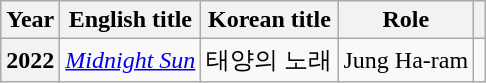<table class="wikitable sortable plainrowheaders">
<tr>
<th scope="col">Year</th>
<th scope="col">English title</th>
<th scope="col">Korean title</th>
<th scope="col">Role</th>
<th scope="col" class="unsortable"></th>
</tr>
<tr>
<th scope="row">2022</th>
<td><em><a href='#'>Midnight Sun</a></em></td>
<td>태양의 노래</td>
<td>Jung Ha-ram</td>
<td></td>
</tr>
</table>
